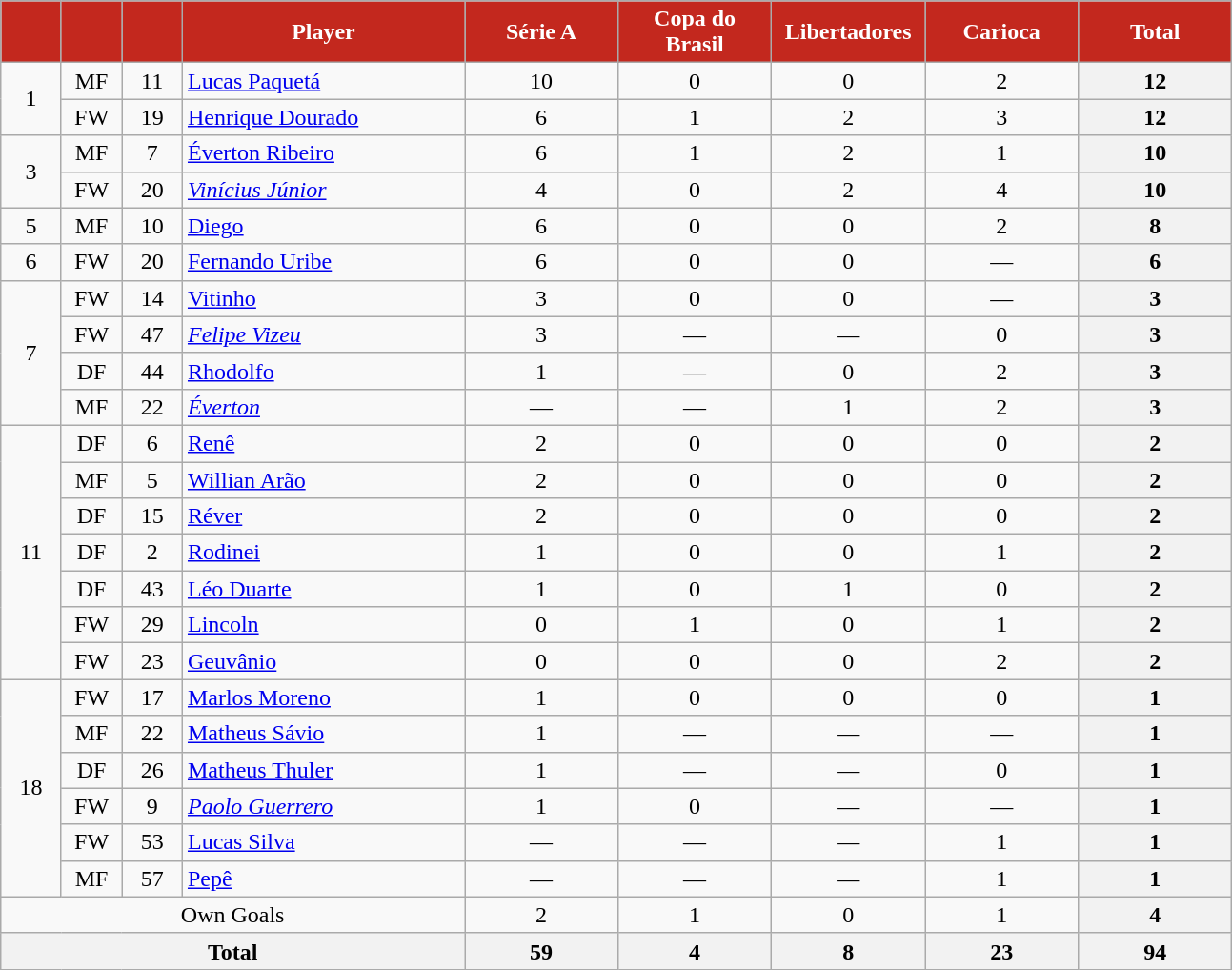<table class="wikitable" style="text-align:center">
<tr>
<th style="background:#C3281E; color:white; width:35px;"></th>
<th style="background:#C3281E; color:white; width:35px;"></th>
<th style="background:#C3281E; color:white; width:35px;"></th>
<th style="background:#C3281E; color:white; width:190px;">Player</th>
<th style="background:#C3281E; color:white; width:100px;">Série A</th>
<th style="background:#C3281E; color:white; width:100px;">Copa do Brasil</th>
<th style="background:#C3281E; color:white; width:100px;">Libertadores</th>
<th style="background:#C3281E; color:white; width:100px;">Carioca</th>
<th style="background:#C3281E; color:white; width:100px;">Total</th>
</tr>
<tr>
<td rowspan="2">1</td>
<td>MF</td>
<td>11</td>
<td align="left"> <a href='#'>Lucas Paquetá</a></td>
<td>10</td>
<td>0</td>
<td>0</td>
<td>2</td>
<th>12</th>
</tr>
<tr>
<td>FW</td>
<td>19</td>
<td align="left"> <a href='#'>Henrique Dourado</a></td>
<td>6</td>
<td>1</td>
<td>2</td>
<td>3</td>
<th>12</th>
</tr>
<tr>
<td rowspan="2">3</td>
<td>MF</td>
<td>7</td>
<td align="left"> <a href='#'>Éverton Ribeiro</a></td>
<td>6</td>
<td>1</td>
<td>2</td>
<td>1</td>
<th>10</th>
</tr>
<tr>
<td>FW</td>
<td>20</td>
<td align="left"> <em><a href='#'>Vinícius Júnior</a></em></td>
<td>4</td>
<td>0</td>
<td>2</td>
<td>4</td>
<th>10</th>
</tr>
<tr>
<td>5</td>
<td>MF</td>
<td>10</td>
<td align="left"> <a href='#'>Diego</a></td>
<td>6</td>
<td>0</td>
<td>0</td>
<td>2</td>
<th>8</th>
</tr>
<tr>
<td>6</td>
<td>FW</td>
<td>20</td>
<td align="left"> <a href='#'>Fernando Uribe</a></td>
<td>6</td>
<td>0</td>
<td>0</td>
<td>—</td>
<th>6</th>
</tr>
<tr>
<td rowspan="4">7</td>
<td>FW</td>
<td>14</td>
<td align="left"> <a href='#'>Vitinho</a></td>
<td>3</td>
<td>0</td>
<td>0</td>
<td>—</td>
<th>3</th>
</tr>
<tr>
<td>FW</td>
<td>47</td>
<td align="left"> <em><a href='#'>Felipe Vizeu</a></em></td>
<td>3</td>
<td>—</td>
<td>—</td>
<td>0</td>
<th>3</th>
</tr>
<tr>
<td>DF</td>
<td>44</td>
<td align="left"> <a href='#'>Rhodolfo</a></td>
<td>1</td>
<td>—</td>
<td>0</td>
<td>2</td>
<th>3</th>
</tr>
<tr>
<td>MF</td>
<td>22</td>
<td align="left"> <em><a href='#'>Éverton</a></em></td>
<td>—</td>
<td>—</td>
<td>1</td>
<td>2</td>
<th>3</th>
</tr>
<tr>
<td rowspan="7">11</td>
<td>DF</td>
<td>6</td>
<td align="left"> <a href='#'>Renê</a></td>
<td>2</td>
<td>0</td>
<td>0</td>
<td>0</td>
<th>2</th>
</tr>
<tr>
<td>MF</td>
<td>5</td>
<td align="left"> <a href='#'>Willian Arão</a></td>
<td>2</td>
<td>0</td>
<td>0</td>
<td>0</td>
<th>2</th>
</tr>
<tr>
<td>DF</td>
<td>15</td>
<td align="left"> <a href='#'>Réver</a></td>
<td>2</td>
<td>0</td>
<td>0</td>
<td>0</td>
<th>2</th>
</tr>
<tr>
<td>DF</td>
<td>2</td>
<td align="left"> <a href='#'>Rodinei</a></td>
<td>1</td>
<td>0</td>
<td>0</td>
<td>1</td>
<th>2</th>
</tr>
<tr>
<td>DF</td>
<td>43</td>
<td align="left"> <a href='#'>Léo Duarte</a></td>
<td>1</td>
<td>0</td>
<td>1</td>
<td>0</td>
<th>2</th>
</tr>
<tr>
<td>FW</td>
<td>29</td>
<td align="left"> <a href='#'>Lincoln</a></td>
<td>0</td>
<td>1</td>
<td>0</td>
<td>1</td>
<th>2</th>
</tr>
<tr>
<td>FW</td>
<td>23</td>
<td align="left"> <a href='#'>Geuvânio</a></td>
<td>0</td>
<td>0</td>
<td>0</td>
<td>2</td>
<th>2</th>
</tr>
<tr>
<td rowspan="6">18</td>
<td>FW</td>
<td>17</td>
<td align="left"> <a href='#'>Marlos Moreno</a></td>
<td>1</td>
<td>0</td>
<td>0</td>
<td>0</td>
<th>1</th>
</tr>
<tr>
<td>MF</td>
<td>22</td>
<td align="left"> <a href='#'>Matheus Sávio</a></td>
<td>1</td>
<td>—</td>
<td>—</td>
<td>—</td>
<th>1</th>
</tr>
<tr>
<td>DF</td>
<td>26</td>
<td align="left"> <a href='#'>Matheus Thuler</a></td>
<td>1</td>
<td>—</td>
<td>—</td>
<td>0</td>
<th>1</th>
</tr>
<tr>
<td>FW</td>
<td>9</td>
<td align="left"> <em><a href='#'>Paolo Guerrero</a></em></td>
<td>1</td>
<td>0</td>
<td>—</td>
<td>—</td>
<th>1</th>
</tr>
<tr>
<td>FW</td>
<td>53</td>
<td align="left"> <a href='#'>Lucas Silva</a></td>
<td>—</td>
<td>—</td>
<td>—</td>
<td>1</td>
<th>1</th>
</tr>
<tr>
<td>MF</td>
<td>57</td>
<td align="left"> <a href='#'>Pepê</a></td>
<td>—</td>
<td>—</td>
<td>—</td>
<td>1</td>
<th>1</th>
</tr>
<tr>
<td colspan="4">Own Goals</td>
<td>2</td>
<td>1</td>
<td>0</td>
<td>1</td>
<th>4</th>
</tr>
<tr>
<th colspan="4">Total</th>
<th>59</th>
<th>4</th>
<th>8</th>
<th>23</th>
<th>94</th>
</tr>
</table>
